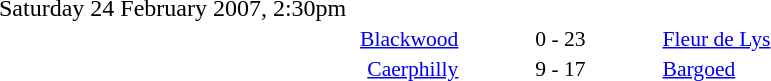<table style="width:70%;" cellspacing="1">
<tr>
<th width=35%></th>
<th width=15%></th>
<th></th>
</tr>
<tr>
<td>Saturday 24 February 2007, 2:30pm</td>
</tr>
<tr style=font-size:90%>
<td align=right><a href='#'>Blackwood</a></td>
<td align=center>0 - 23</td>
<td><a href='#'>Fleur de Lys</a></td>
</tr>
<tr style=font-size:90%>
<td align=right><a href='#'>Caerphilly</a></td>
<td align=center>9 - 17</td>
<td><a href='#'>Bargoed</a></td>
</tr>
</table>
